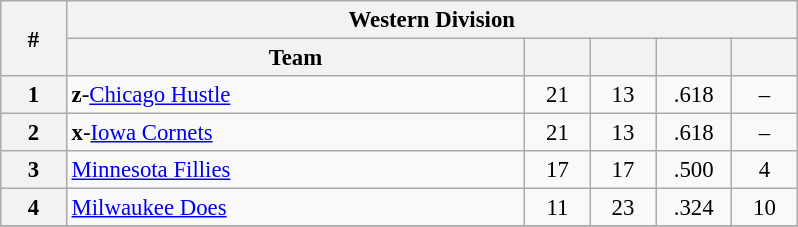<table class="wikitable" style="width:35em; font-size:95%; text-align:center">
<tr>
<th width="5%" rowspan=2>#</th>
<th colspan="5" style="text-align:center">Western Division</th>
</tr>
<tr>
<th width="35%">Team</th>
<th width="5%"></th>
<th width="5%"></th>
<th width="5%"></th>
<th width="5%"></th>
</tr>
<tr>
<th>1</th>
<td style="text-align:left;"><strong>z</strong>-<a href='#'>Chicago Hustle</a></td>
<td>21</td>
<td>13</td>
<td>.618</td>
<td>–</td>
</tr>
<tr>
<th>2</th>
<td style="text-align:left;"><strong>x</strong>-<a href='#'>Iowa Cornets</a></td>
<td>21</td>
<td>13</td>
<td>.618</td>
<td>–</td>
</tr>
<tr>
<th>3</th>
<td style="text-align:left;"><a href='#'>Minnesota Fillies</a></td>
<td>17</td>
<td>17</td>
<td>.500</td>
<td>4</td>
</tr>
<tr>
<th>4</th>
<td style="text-align:left;"><a href='#'>Milwaukee Does</a></td>
<td>11</td>
<td>23</td>
<td>.324</td>
<td>10</td>
</tr>
<tr>
</tr>
</table>
